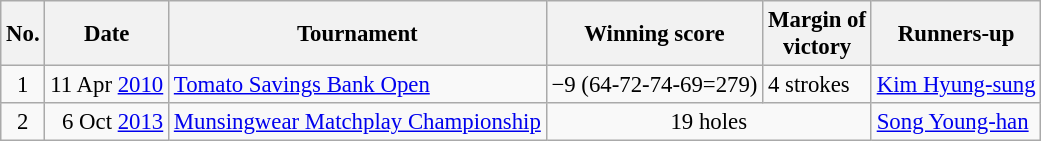<table class="wikitable" style="font-size:95%;">
<tr>
<th>No.</th>
<th>Date</th>
<th>Tournament</th>
<th>Winning score</th>
<th>Margin of<br>victory</th>
<th>Runners-up</th>
</tr>
<tr>
<td align=center>1</td>
<td align=right>11 Apr <a href='#'>2010</a></td>
<td><a href='#'>Tomato Savings Bank Open</a></td>
<td>−9 (64-72-74-69=279)</td>
<td>4 strokes</td>
<td> <a href='#'>Kim Hyung-sung</a></td>
</tr>
<tr>
<td align=center>2</td>
<td align=right>6 Oct <a href='#'>2013</a></td>
<td><a href='#'>Munsingwear Matchplay Championship</a></td>
<td align=center colspan=2>19 holes</td>
<td> <a href='#'>Song Young-han</a></td>
</tr>
</table>
